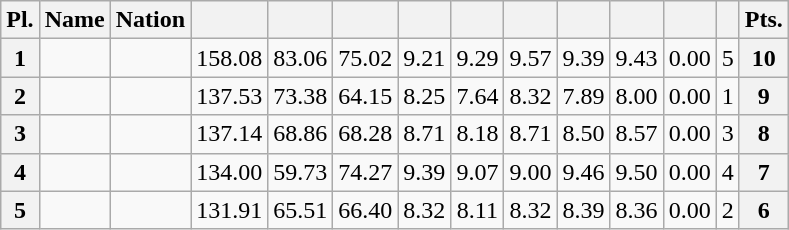<table class="wikitable sortable" style="text-align:center">
<tr>
<th>Pl.</th>
<th>Name</th>
<th>Nation</th>
<th></th>
<th></th>
<th></th>
<th></th>
<th></th>
<th></th>
<th></th>
<th></th>
<th></th>
<th></th>
<th>Pts.</th>
</tr>
<tr>
<th>1</th>
<td align=left></td>
<td align=left></td>
<td>158.08</td>
<td>83.06</td>
<td>75.02</td>
<td>9.21</td>
<td>9.29</td>
<td>9.57</td>
<td>9.39</td>
<td>9.43</td>
<td>0.00</td>
<td>5</td>
<th>10</th>
</tr>
<tr>
<th>2</th>
<td align=left></td>
<td align=left></td>
<td>137.53</td>
<td>73.38</td>
<td>64.15</td>
<td>8.25</td>
<td>7.64</td>
<td>8.32</td>
<td>7.89</td>
<td>8.00</td>
<td>0.00</td>
<td>1</td>
<th>9</th>
</tr>
<tr>
<th>3</th>
<td align=left></td>
<td align=left></td>
<td>137.14</td>
<td>68.86</td>
<td>68.28</td>
<td>8.71</td>
<td>8.18</td>
<td>8.71</td>
<td>8.50</td>
<td>8.57</td>
<td>0.00</td>
<td>3</td>
<th>8</th>
</tr>
<tr>
<th>4</th>
<td align=left></td>
<td align=left></td>
<td>134.00</td>
<td>59.73</td>
<td>74.27</td>
<td>9.39</td>
<td>9.07</td>
<td>9.00</td>
<td>9.46</td>
<td>9.50</td>
<td>0.00</td>
<td>4</td>
<th>7</th>
</tr>
<tr>
<th>5</th>
<td align="left"></td>
<td align="left"></td>
<td>131.91</td>
<td>65.51</td>
<td>66.40</td>
<td>8.32</td>
<td>8.11</td>
<td>8.32</td>
<td>8.39</td>
<td>8.36</td>
<td>0.00</td>
<td>2</td>
<th>6</th>
</tr>
</table>
